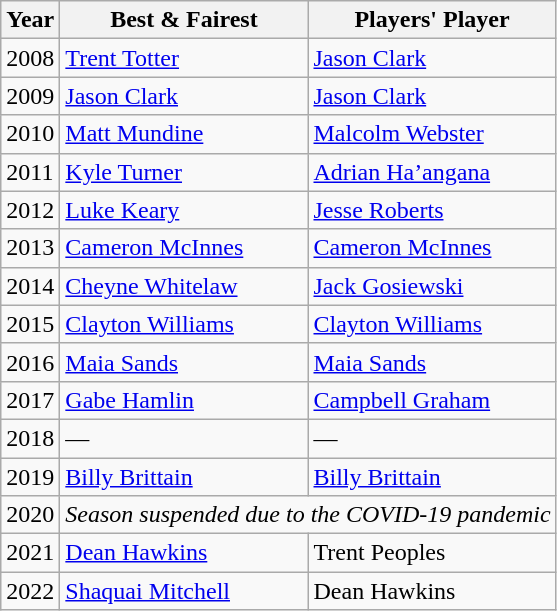<table class="wikitable">
<tr>
<th>Year</th>
<th>Best & Fairest</th>
<th>Players' Player</th>
</tr>
<tr>
<td>2008</td>
<td><a href='#'>Trent Totter</a></td>
<td><a href='#'>Jason Clark</a></td>
</tr>
<tr>
<td>2009</td>
<td><a href='#'>Jason Clark</a></td>
<td><a href='#'>Jason Clark</a></td>
</tr>
<tr>
<td>2010</td>
<td><a href='#'>Matt Mundine</a></td>
<td><a href='#'>Malcolm Webster</a></td>
</tr>
<tr>
<td>2011</td>
<td><a href='#'>Kyle Turner</a></td>
<td><a href='#'>Adrian Ha’angana</a></td>
</tr>
<tr>
<td>2012</td>
<td><a href='#'>Luke Keary</a></td>
<td><a href='#'>Jesse Roberts</a></td>
</tr>
<tr>
<td>2013</td>
<td><a href='#'>Cameron McInnes</a></td>
<td><a href='#'>Cameron McInnes</a></td>
</tr>
<tr>
<td>2014</td>
<td><a href='#'>Cheyne Whitelaw</a></td>
<td><a href='#'>Jack Gosiewski</a></td>
</tr>
<tr>
<td>2015</td>
<td><a href='#'>Clayton Williams</a></td>
<td><a href='#'>Clayton Williams</a></td>
</tr>
<tr>
<td>2016</td>
<td><a href='#'>Maia Sands</a></td>
<td><a href='#'>Maia Sands</a></td>
</tr>
<tr>
<td>2017</td>
<td><a href='#'>Gabe Hamlin</a></td>
<td><a href='#'>Campbell Graham</a></td>
</tr>
<tr>
<td>2018</td>
<td>—</td>
<td>—</td>
</tr>
<tr>
<td>2019</td>
<td><a href='#'>Billy Brittain</a></td>
<td><a href='#'>Billy Brittain</a></td>
</tr>
<tr>
<td>2020</td>
<td colspan="2"><em>Season suspended due to the COVID-19 pandemic</em></td>
</tr>
<tr>
<td>2021</td>
<td><a href='#'>Dean Hawkins</a></td>
<td>Trent Peoples</td>
</tr>
<tr>
<td>2022</td>
<td><a href='#'>Shaquai Mitchell</a></td>
<td>Dean Hawkins</td>
</tr>
</table>
